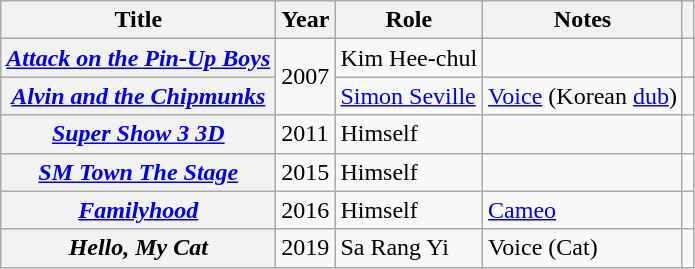<table class="wikitable plainrowheaders sortable">
<tr>
<th scope="col">Title</th>
<th scope="col">Year</th>
<th scope="col">Role</th>
<th scope="col" class="unsortable">Notes</th>
<th scope="col" class="unsortable"></th>
</tr>
<tr>
<th scope=row><em><a href='#'>Attack on the Pin-Up Boys</a></em></th>
<td rowspan="2">2007</td>
<td>Kim Hee-chul</td>
<td></td>
<td style="text-align:center;"></td>
</tr>
<tr>
<th scope=row><em><a href='#'>Alvin and the Chipmunks</a></em></th>
<td><a href='#'>Simon Seville</a></td>
<td><a href='#'>Voice</a> (Korean <a href='#'>dub</a>)</td>
<td style="text-align:center;"></td>
</tr>
<tr>
<th scope=row><em><a href='#'>Super Show 3 3D</a></em></th>
<td>2011</td>
<td>Himself</td>
<td></td>
<td style="text-align:center;"></td>
</tr>
<tr>
<th scope=row><em><a href='#'>SM Town The Stage</a></em></th>
<td>2015</td>
<td>Himself</td>
<td></td>
<td style="text-align:center;"></td>
</tr>
<tr>
<th scope=row><em><a href='#'>Familyhood</a></em></th>
<td>2016</td>
<td>Himself</td>
<td><a href='#'>Cameo</a></td>
<td style="text-align:center;"></td>
</tr>
<tr>
<th scope=row><em>Hello, My Cat</em></th>
<td>2019</td>
<td>Sa Rang Yi</td>
<td>Voice (Cat)</td>
<td style="text-align:center;"></td>
</tr>
</table>
